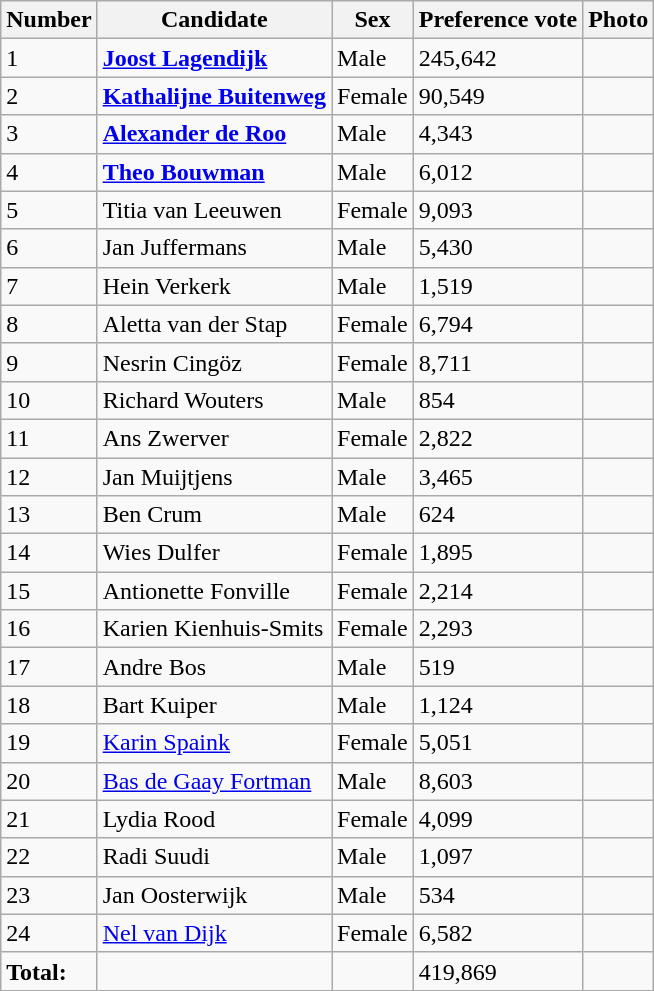<table class="wikitable vatop">
<tr>
<th>Number</th>
<th>Candidate</th>
<th>Sex</th>
<th>Preference vote</th>
<th>Photo</th>
</tr>
<tr>
<td>1</td>
<td><strong><a href='#'>Joost Lagendijk</a></strong></td>
<td>Male</td>
<td>245,642</td>
<td></td>
</tr>
<tr>
<td>2</td>
<td><strong><a href='#'>Kathalijne Buitenweg</a></strong></td>
<td>Female</td>
<td>90,549</td>
<td></td>
</tr>
<tr>
<td>3</td>
<td><strong><a href='#'>Alexander de Roo</a></strong></td>
<td>Male</td>
<td>4,343</td>
<td></td>
</tr>
<tr>
<td>4</td>
<td><strong><a href='#'>Theo Bouwman</a></strong></td>
<td>Male</td>
<td>6,012</td>
<td></td>
</tr>
<tr>
<td>5</td>
<td>Titia van Leeuwen</td>
<td>Female</td>
<td>9,093</td>
<td></td>
</tr>
<tr>
<td>6</td>
<td>Jan Juffermans</td>
<td>Male</td>
<td>5,430</td>
<td></td>
</tr>
<tr>
<td>7</td>
<td>Hein Verkerk</td>
<td>Male</td>
<td>1,519</td>
<td></td>
</tr>
<tr>
<td>8</td>
<td>Aletta van der Stap</td>
<td>Female</td>
<td>6,794</td>
<td></td>
</tr>
<tr>
<td>9</td>
<td>Nesrin Cingöz</td>
<td>Female</td>
<td>8,711</td>
<td></td>
</tr>
<tr>
<td>10</td>
<td>Richard Wouters</td>
<td>Male</td>
<td>854</td>
<td></td>
</tr>
<tr>
<td>11</td>
<td>Ans Zwerver</td>
<td>Female</td>
<td>2,822</td>
<td></td>
</tr>
<tr>
<td>12</td>
<td>Jan Muijtjens</td>
<td>Male</td>
<td>3,465</td>
<td></td>
</tr>
<tr>
<td>13</td>
<td>Ben Crum</td>
<td>Male</td>
<td>624</td>
<td></td>
</tr>
<tr>
<td>14</td>
<td>Wies Dulfer</td>
<td>Female</td>
<td>1,895</td>
<td></td>
</tr>
<tr>
<td>15</td>
<td>Antionette Fonville</td>
<td>Female</td>
<td>2,214</td>
<td></td>
</tr>
<tr>
<td>16</td>
<td>Karien Kienhuis-Smits</td>
<td>Female</td>
<td>2,293</td>
<td></td>
</tr>
<tr>
<td>17</td>
<td>Andre Bos</td>
<td>Male</td>
<td>519</td>
<td></td>
</tr>
<tr>
<td>18</td>
<td>Bart Kuiper</td>
<td>Male</td>
<td>1,124</td>
<td></td>
</tr>
<tr>
<td>19</td>
<td><a href='#'>Karin Spaink</a></td>
<td>Female</td>
<td>5,051</td>
<td></td>
</tr>
<tr>
<td>20</td>
<td><a href='#'>Bas de Gaay Fortman</a></td>
<td>Male</td>
<td>8,603</td>
<td></td>
</tr>
<tr>
<td>21</td>
<td>Lydia Rood</td>
<td>Female</td>
<td>4,099</td>
<td></td>
</tr>
<tr>
<td>22</td>
<td>Radi Suudi</td>
<td>Male</td>
<td>1,097</td>
<td></td>
</tr>
<tr>
<td>23</td>
<td>Jan Oosterwijk</td>
<td>Male</td>
<td>534</td>
<td></td>
</tr>
<tr>
<td>24</td>
<td><a href='#'>Nel van Dijk</a></td>
<td>Female</td>
<td>6,582</td>
<td></td>
</tr>
<tr>
<td><strong>Total:</strong></td>
<td></td>
<td></td>
<td>419,869</td>
<td></td>
</tr>
</table>
